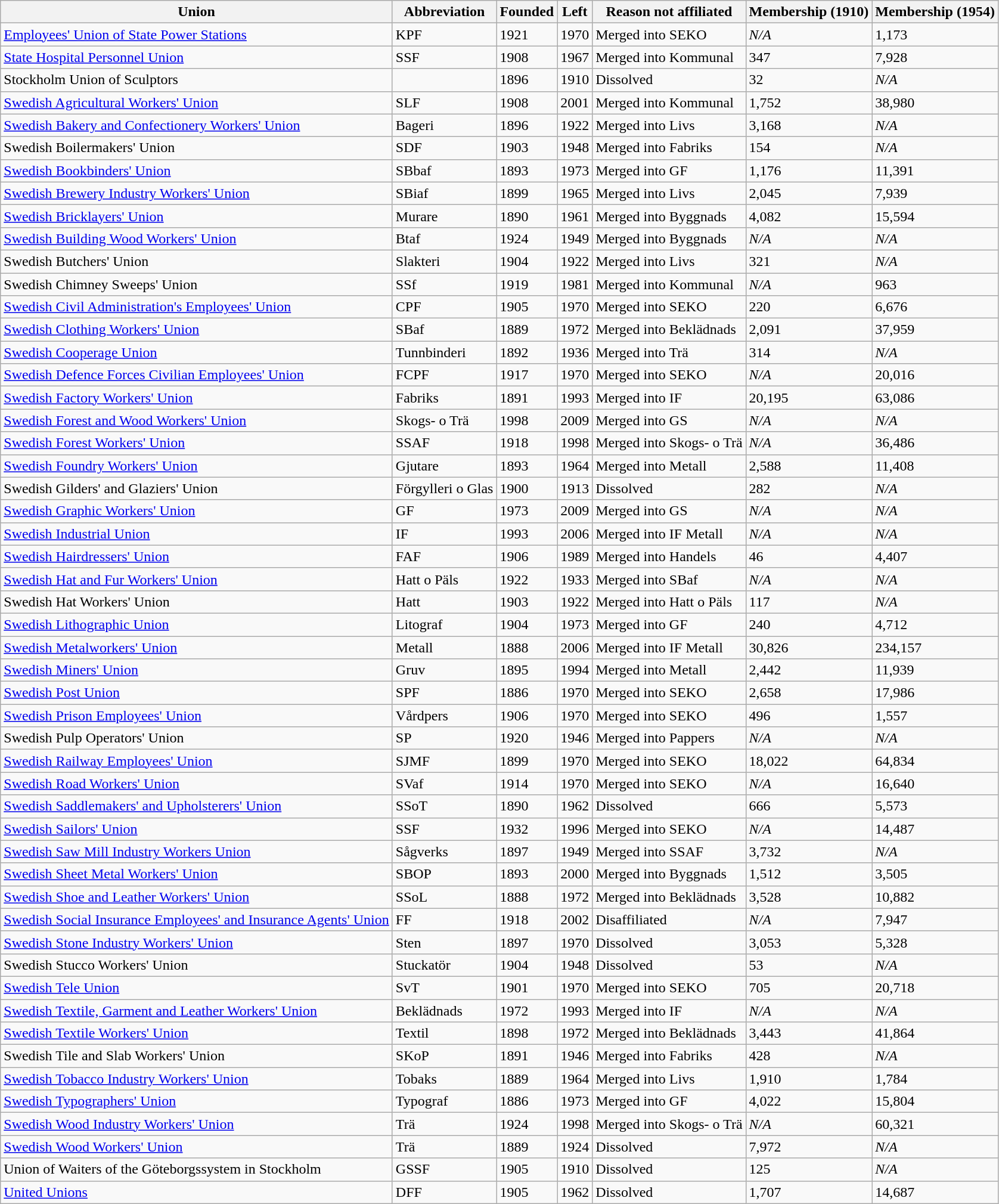<table class="wikitable sortable">
<tr>
<th>Union</th>
<th>Abbreviation</th>
<th>Founded</th>
<th>Left</th>
<th>Reason not affiliated</th>
<th>Membership (1910)</th>
<th>Membership (1954)</th>
</tr>
<tr>
<td><a href='#'>Employees' Union of State Power Stations</a></td>
<td>KPF</td>
<td>1921</td>
<td>1970</td>
<td>Merged into SEKO</td>
<td><em>N/A</em></td>
<td>1,173</td>
</tr>
<tr>
<td><a href='#'>State Hospital Personnel Union</a></td>
<td>SSF</td>
<td>1908</td>
<td>1967</td>
<td>Merged into Kommunal</td>
<td>347</td>
<td>7,928</td>
</tr>
<tr>
<td>Stockholm Union of Sculptors</td>
<td></td>
<td>1896</td>
<td>1910</td>
<td>Dissolved</td>
<td>32</td>
<td><em>N/A</em></td>
</tr>
<tr>
<td><a href='#'>Swedish Agricultural Workers' Union</a></td>
<td>SLF</td>
<td>1908</td>
<td>2001</td>
<td>Merged into Kommunal</td>
<td>1,752</td>
<td>38,980</td>
</tr>
<tr>
<td><a href='#'>Swedish Bakery and Confectionery Workers' Union</a></td>
<td>Bageri</td>
<td>1896</td>
<td>1922</td>
<td>Merged into Livs</td>
<td>3,168</td>
<td><em>N/A</em></td>
</tr>
<tr>
<td>Swedish Boilermakers' Union</td>
<td>SDF</td>
<td>1903</td>
<td>1948</td>
<td>Merged into Fabriks</td>
<td>154</td>
<td><em>N/A</em></td>
</tr>
<tr>
<td><a href='#'>Swedish Bookbinders' Union</a></td>
<td>SBbaf</td>
<td>1893</td>
<td>1973</td>
<td>Merged into GF</td>
<td>1,176</td>
<td>11,391</td>
</tr>
<tr>
<td><a href='#'>Swedish Brewery Industry Workers' Union</a></td>
<td>SBiaf</td>
<td>1899</td>
<td>1965</td>
<td>Merged into Livs</td>
<td>2,045</td>
<td>7,939</td>
</tr>
<tr>
<td><a href='#'>Swedish Bricklayers' Union</a></td>
<td>Murare</td>
<td>1890</td>
<td>1961</td>
<td>Merged into Byggnads</td>
<td>4,082</td>
<td>15,594</td>
</tr>
<tr>
<td><a href='#'>Swedish Building Wood Workers' Union</a></td>
<td>Btaf</td>
<td>1924</td>
<td>1949</td>
<td>Merged into Byggnads</td>
<td><em>N/A</em></td>
<td><em>N/A</em></td>
</tr>
<tr>
<td>Swedish Butchers' Union</td>
<td>Slakteri</td>
<td>1904</td>
<td>1922</td>
<td>Merged into Livs</td>
<td>321</td>
<td><em>N/A</em></td>
</tr>
<tr>
<td>Swedish Chimney Sweeps' Union</td>
<td>SSf</td>
<td>1919</td>
<td>1981</td>
<td>Merged into Kommunal</td>
<td><em>N/A</em></td>
<td>963</td>
</tr>
<tr>
<td><a href='#'>Swedish Civil Administration's Employees' Union</a></td>
<td>CPF</td>
<td>1905</td>
<td>1970</td>
<td>Merged into SEKO</td>
<td>220</td>
<td>6,676</td>
</tr>
<tr>
<td><a href='#'>Swedish Clothing Workers' Union</a></td>
<td>SBaf</td>
<td>1889</td>
<td>1972</td>
<td>Merged into Beklädnads</td>
<td>2,091</td>
<td>37,959</td>
</tr>
<tr>
<td><a href='#'>Swedish Cooperage Union</a></td>
<td>Tunnbinderi</td>
<td>1892</td>
<td>1936</td>
<td>Merged into Trä</td>
<td>314</td>
<td><em>N/A</em></td>
</tr>
<tr>
<td><a href='#'>Swedish Defence Forces Civilian Employees' Union</a></td>
<td>FCPF</td>
<td>1917</td>
<td>1970</td>
<td>Merged into SEKO</td>
<td><em>N/A</em></td>
<td>20,016</td>
</tr>
<tr>
<td><a href='#'>Swedish Factory Workers' Union</a></td>
<td>Fabriks</td>
<td>1891</td>
<td>1993</td>
<td>Merged into IF</td>
<td>20,195</td>
<td>63,086</td>
</tr>
<tr>
<td><a href='#'>Swedish Forest and Wood Workers' Union</a></td>
<td>Skogs- o Trä</td>
<td>1998</td>
<td>2009</td>
<td>Merged into GS</td>
<td><em>N/A</em></td>
<td><em>N/A</em></td>
</tr>
<tr>
<td><a href='#'>Swedish Forest Workers' Union</a></td>
<td>SSAF</td>
<td>1918</td>
<td>1998</td>
<td>Merged into Skogs- o Trä</td>
<td><em>N/A</em></td>
<td>36,486</td>
</tr>
<tr>
<td><a href='#'>Swedish Foundry Workers' Union</a></td>
<td>Gjutare</td>
<td>1893</td>
<td>1964</td>
<td>Merged into Metall</td>
<td>2,588</td>
<td>11,408</td>
</tr>
<tr>
<td>Swedish Gilders' and Glaziers' Union</td>
<td>Förgylleri o Glas</td>
<td>1900</td>
<td>1913</td>
<td>Dissolved</td>
<td>282</td>
<td><em>N/A</em></td>
</tr>
<tr>
<td><a href='#'>Swedish Graphic Workers' Union</a></td>
<td>GF</td>
<td>1973</td>
<td>2009</td>
<td>Merged into GS</td>
<td><em>N/A</em></td>
<td><em>N/A</em></td>
</tr>
<tr>
<td><a href='#'>Swedish Industrial Union</a></td>
<td>IF</td>
<td>1993</td>
<td>2006</td>
<td>Merged into IF Metall</td>
<td><em>N/A</em></td>
<td><em>N/A</em></td>
</tr>
<tr>
<td><a href='#'>Swedish Hairdressers' Union</a></td>
<td>FAF</td>
<td>1906</td>
<td>1989</td>
<td>Merged into Handels</td>
<td>46</td>
<td>4,407</td>
</tr>
<tr>
<td><a href='#'>Swedish Hat and Fur Workers' Union</a></td>
<td>Hatt o Päls</td>
<td>1922</td>
<td>1933</td>
<td>Merged into SBaf</td>
<td><em>N/A</em></td>
<td><em>N/A</em></td>
</tr>
<tr>
<td>Swedish Hat Workers' Union</td>
<td>Hatt</td>
<td>1903</td>
<td>1922</td>
<td>Merged into Hatt o Päls</td>
<td>117</td>
<td><em>N/A</em></td>
</tr>
<tr>
<td><a href='#'>Swedish Lithographic Union</a></td>
<td>Litograf</td>
<td>1904</td>
<td>1973</td>
<td>Merged into GF</td>
<td>240</td>
<td>4,712</td>
</tr>
<tr>
<td><a href='#'>Swedish Metalworkers' Union</a></td>
<td>Metall</td>
<td>1888</td>
<td>2006</td>
<td>Merged into IF Metall</td>
<td>30,826</td>
<td>234,157</td>
</tr>
<tr>
<td><a href='#'>Swedish Miners' Union</a></td>
<td>Gruv</td>
<td>1895</td>
<td>1994</td>
<td>Merged into Metall</td>
<td>2,442</td>
<td>11,939</td>
</tr>
<tr>
<td><a href='#'>Swedish Post Union</a></td>
<td>SPF</td>
<td>1886</td>
<td>1970</td>
<td>Merged into SEKO</td>
<td>2,658</td>
<td>17,986</td>
</tr>
<tr>
<td><a href='#'>Swedish Prison Employees' Union</a></td>
<td>Vårdpers</td>
<td>1906</td>
<td>1970</td>
<td>Merged into SEKO</td>
<td>496</td>
<td>1,557</td>
</tr>
<tr>
<td>Swedish Pulp Operators' Union</td>
<td>SP</td>
<td>1920</td>
<td>1946</td>
<td>Merged into Pappers</td>
<td><em>N/A</em></td>
<td><em>N/A</em></td>
</tr>
<tr>
<td><a href='#'>Swedish Railway Employees' Union</a></td>
<td>SJMF</td>
<td>1899</td>
<td>1970</td>
<td>Merged into SEKO</td>
<td>18,022</td>
<td>64,834</td>
</tr>
<tr>
<td><a href='#'>Swedish Road Workers' Union</a></td>
<td>SVaf</td>
<td>1914</td>
<td>1970</td>
<td>Merged into SEKO</td>
<td><em>N/A</em></td>
<td>16,640</td>
</tr>
<tr>
<td><a href='#'>Swedish Saddlemakers' and Upholsterers' Union</a></td>
<td>SSoT</td>
<td>1890</td>
<td>1962</td>
<td>Dissolved</td>
<td>666</td>
<td>5,573</td>
</tr>
<tr>
<td><a href='#'>Swedish Sailors' Union</a></td>
<td>SSF</td>
<td>1932</td>
<td>1996</td>
<td>Merged into SEKO</td>
<td><em>N/A</em></td>
<td>14,487</td>
</tr>
<tr>
<td><a href='#'>Swedish Saw Mill Industry Workers Union</a></td>
<td>Sågverks</td>
<td>1897</td>
<td>1949</td>
<td>Merged into SSAF</td>
<td>3,732</td>
<td><em>N/A</em></td>
</tr>
<tr>
<td><a href='#'>Swedish Sheet Metal Workers' Union</a></td>
<td>SBOP</td>
<td>1893</td>
<td>2000</td>
<td>Merged into Byggnads</td>
<td>1,512</td>
<td>3,505</td>
</tr>
<tr>
<td><a href='#'>Swedish Shoe and Leather Workers' Union</a></td>
<td>SSoL</td>
<td>1888</td>
<td>1972</td>
<td>Merged into Beklädnads</td>
<td>3,528</td>
<td>10,882</td>
</tr>
<tr>
<td><a href='#'>Swedish Social Insurance Employees' and Insurance Agents' Union</a></td>
<td>FF</td>
<td>1918</td>
<td>2002</td>
<td>Disaffiliated</td>
<td><em>N/A</em></td>
<td>7,947</td>
</tr>
<tr>
<td><a href='#'>Swedish Stone Industry Workers' Union</a></td>
<td>Sten</td>
<td>1897</td>
<td>1970</td>
<td>Dissolved</td>
<td>3,053</td>
<td>5,328</td>
</tr>
<tr>
<td>Swedish Stucco Workers' Union</td>
<td>Stuckatör</td>
<td>1904</td>
<td>1948</td>
<td>Dissolved</td>
<td>53</td>
<td><em>N/A</em></td>
</tr>
<tr>
<td><a href='#'>Swedish Tele Union</a></td>
<td>SvT</td>
<td>1901</td>
<td>1970</td>
<td>Merged into SEKO</td>
<td>705</td>
<td>20,718</td>
</tr>
<tr>
<td><a href='#'>Swedish Textile, Garment and Leather Workers' Union</a></td>
<td>Beklädnads</td>
<td>1972</td>
<td>1993</td>
<td>Merged into IF</td>
<td><em>N/A</em></td>
<td><em>N/A</em></td>
</tr>
<tr>
<td><a href='#'>Swedish Textile Workers' Union</a></td>
<td>Textil</td>
<td>1898</td>
<td>1972</td>
<td>Merged into Beklädnads</td>
<td>3,443</td>
<td>41,864</td>
</tr>
<tr>
<td>Swedish Tile and Slab Workers' Union</td>
<td>SKoP</td>
<td>1891</td>
<td>1946</td>
<td>Merged into Fabriks</td>
<td>428</td>
<td><em>N/A</em></td>
</tr>
<tr>
<td><a href='#'>Swedish Tobacco Industry Workers' Union</a></td>
<td>Tobaks</td>
<td>1889</td>
<td>1964</td>
<td>Merged into Livs</td>
<td>1,910</td>
<td>1,784</td>
</tr>
<tr>
<td><a href='#'>Swedish Typographers' Union</a></td>
<td>Typograf</td>
<td>1886</td>
<td>1973</td>
<td>Merged into GF</td>
<td>4,022</td>
<td>15,804</td>
</tr>
<tr>
<td><a href='#'>Swedish Wood Industry Workers' Union</a></td>
<td>Trä</td>
<td>1924</td>
<td>1998</td>
<td>Merged into Skogs- o Trä</td>
<td><em>N/A</em></td>
<td>60,321</td>
</tr>
<tr>
<td><a href='#'>Swedish Wood Workers' Union</a></td>
<td>Trä</td>
<td>1889</td>
<td>1924</td>
<td>Dissolved</td>
<td>7,972</td>
<td><em>N/A</em></td>
</tr>
<tr>
<td>Union of Waiters of the Göteborgssystem in Stockholm</td>
<td>GSSF</td>
<td>1905</td>
<td>1910</td>
<td>Dissolved</td>
<td>125</td>
<td><em>N/A</em></td>
</tr>
<tr>
<td><a href='#'>United Unions</a></td>
<td>DFF</td>
<td>1905</td>
<td>1962</td>
<td>Dissolved</td>
<td>1,707</td>
<td>14,687</td>
</tr>
</table>
